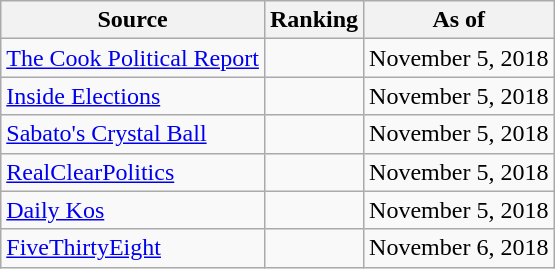<table class="wikitable" style="text-align:center">
<tr>
<th>Source</th>
<th>Ranking</th>
<th>As of</th>
</tr>
<tr>
<td align=left><a href='#'>The Cook Political Report</a></td>
<td></td>
<td>November 5, 2018</td>
</tr>
<tr>
<td align=left><a href='#'>Inside Elections</a></td>
<td></td>
<td>November 5, 2018</td>
</tr>
<tr>
<td align=left><a href='#'>Sabato's Crystal Ball</a></td>
<td></td>
<td>November 5, 2018</td>
</tr>
<tr>
<td align=left><a href='#'>RealClearPolitics</a></td>
<td></td>
<td>November 5, 2018</td>
</tr>
<tr>
<td align=left><a href='#'>Daily Kos</a></td>
<td></td>
<td>November 5, 2018</td>
</tr>
<tr>
<td align=left><a href='#'>FiveThirtyEight</a></td>
<td></td>
<td>November 6, 2018</td>
</tr>
</table>
